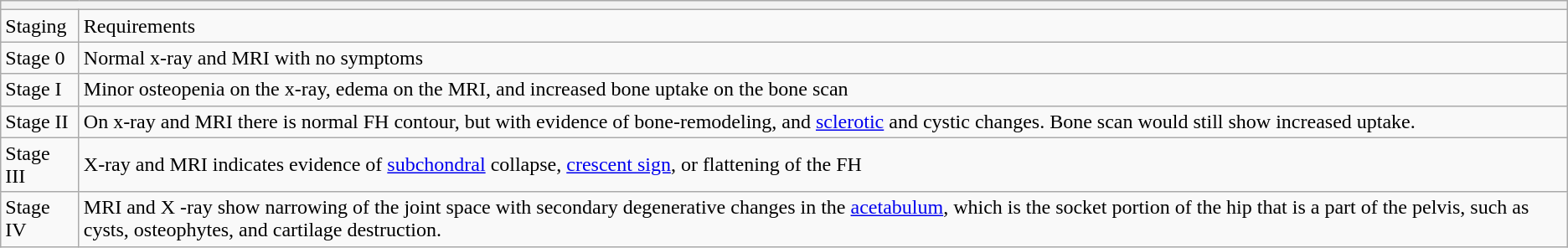<table class="wikitable">
<tr>
<th colspan="2"></th>
</tr>
<tr>
<td>Staging</td>
<td>Requirements</td>
</tr>
<tr>
<td>Stage 0</td>
<td>Normal x-ray and MRI with no symptoms</td>
</tr>
<tr>
<td>Stage I</td>
<td>Minor osteopenia on the x-ray, edema on the MRI, and increased bone uptake on the bone scan</td>
</tr>
<tr>
<td>Stage II</td>
<td>On x-ray and MRI there is normal FH contour, but with evidence of bone-remodeling, and <a href='#'>sclerotic</a> and cystic changes. Bone scan would still show increased uptake.</td>
</tr>
<tr>
<td>Stage III</td>
<td>X-ray and MRI indicates evidence of <a href='#'>subchondral</a> collapse, <a href='#'>crescent sign</a>, or flattening of the FH</td>
</tr>
<tr>
<td>Stage IV</td>
<td>MRI and X -ray show narrowing of the joint space with secondary degenerative changes in the <a href='#'>acetabulum</a>, which is the socket portion of the hip that is a part of the pelvis, such as cysts, osteophytes, and cartilage destruction.</td>
</tr>
</table>
